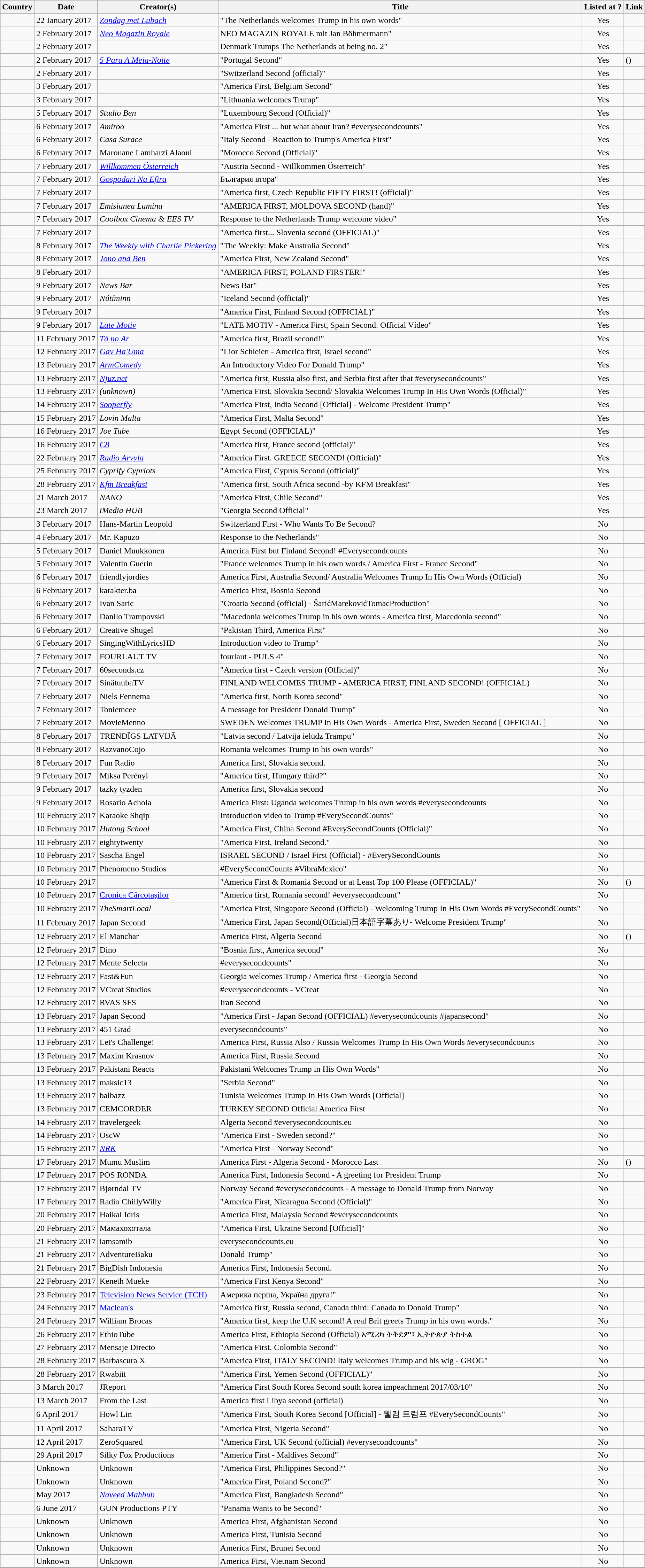<table class="wikitable sortable">
<tr>
<th>Country</th>
<th>Date</th>
<th>Creator(s)</th>
<th>Title</th>
<th>Listed at ?</th>
<th>Link</th>
</tr>
<tr>
<td></td>
<td>22 January 2017</td>
<td><em><a href='#'>Zondag met Lubach</a></em></td>
<td>"The Netherlands welcomes Trump in his own words"</td>
<td style="text-align: center;">Yes</td>
<td></td>
</tr>
<tr>
<td></td>
<td>2 February 2017</td>
<td><em><a href='#'>Neo Magazin Royale</a></em></td>
<td> NEO MAGAZIN ROYALE mit Jan Böhmermann"</td>
<td style="text-align: center;">Yes</td>
<td></td>
</tr>
<tr>
<td></td>
<td>2 February 2017</td>
<td></td>
<td> Denmark Trumps The Netherlands at being no. 2"</td>
<td style="text-align: center;">Yes</td>
<td></td>
</tr>
<tr>
<td></td>
<td>2 February 2017</td>
<td><em><a href='#'>5 Para A Meia-Noite</a></em></td>
<td>"Portugal Second"</td>
<td style="text-align: center;">Yes</td>
<td> ()</td>
</tr>
<tr>
<td></td>
<td>2 February 2017</td>
<td><em></em></td>
<td>"Switzerland Second (official)"</td>
<td style="text-align: center;">Yes</td>
<td></td>
</tr>
<tr>
<td></td>
<td>3 February 2017</td>
<td><em></em></td>
<td>"America First, Belgium Second"</td>
<td style="text-align: center;">Yes</td>
<td></td>
</tr>
<tr>
<td></td>
<td>3 February 2017</td>
<td><em></em></td>
<td>"Lithuania welcomes Trump"</td>
<td style="text-align: center;">Yes</td>
<td></td>
</tr>
<tr>
<td></td>
<td>5 February 2017</td>
<td><em>Studio Ben</em></td>
<td>"Luxembourg Second (Official)"</td>
<td style="text-align: center;">Yes</td>
<td></td>
</tr>
<tr>
<td></td>
<td>6 February 2017</td>
<td><em>Amiroo</em></td>
<td>"America First ... but what about Iran? #everysecondcounts"</td>
<td style="text-align: center;">Yes</td>
<td></td>
</tr>
<tr>
<td></td>
<td>6 February 2017</td>
<td><em>Casa Surace</em></td>
<td>"Italy Second - Reaction to Trump's America First"</td>
<td style="text-align: center;">Yes</td>
<td></td>
</tr>
<tr>
<td></td>
<td>6 February 2017</td>
<td>Marouane Lamharzi Alaoui</td>
<td>"Morocco Second (Official)"</td>
<td style="text-align: center;">Yes</td>
<td></td>
</tr>
<tr>
<td></td>
<td>7 February 2017</td>
<td><em><a href='#'>Willkommen Österreich</a></em></td>
<td>"Austria Second - Willkommen Österreich"</td>
<td style="text-align: center;">Yes</td>
<td></td>
</tr>
<tr>
<td></td>
<td>7 February 2017</td>
<td><em><a href='#'>Gospodari Na Efira</a></em></td>
<td> България втора"</td>
<td style="text-align: center;">Yes</td>
<td></td>
</tr>
<tr>
<td></td>
<td>7 February 2017</td>
<td><em></em></td>
<td>"America first, Czech Republic FIFTY FIRST! (official)"</td>
<td style="text-align: center;">Yes</td>
<td></td>
</tr>
<tr>
<td></td>
<td>7 February 2017</td>
<td><em>Emisiunea Lumina</em></td>
<td>"AMERICA FIRST, MOLDOVA SECOND (hand)"</td>
<td style="text-align: center;">Yes</td>
<td></td>
</tr>
<tr>
<td></td>
<td>7 February 2017</td>
<td><em>Coolbox Cinema & EES TV</em></td>
<td> Response to the Netherlands Trump welcome video"</td>
<td style="text-align: center;">Yes</td>
<td></td>
</tr>
<tr>
<td></td>
<td>7 February 2017</td>
<td><em></em></td>
<td>"America first... Slovenia second (OFFICIAL)"</td>
<td style="text-align: center;">Yes</td>
<td></td>
</tr>
<tr>
<td></td>
<td>8 February 2017</td>
<td><em><a href='#'>The Weekly with Charlie Pickering</a></em></td>
<td>"The Weekly: Make Australia Second"</td>
<td style="text-align: center;">Yes</td>
<td></td>
</tr>
<tr>
<td></td>
<td>8 February 2017</td>
<td><em><a href='#'>Jono and Ben</a></em></td>
<td>"America First, New Zealand Second"</td>
<td style="text-align: center;">Yes</td>
<td></td>
</tr>
<tr>
<td></td>
<td>8 February 2017</td>
<td></td>
<td>"AMERICA FIRST, POLAND FIRSTER!"</td>
<td style="text-align: center;">Yes</td>
<td></td>
</tr>
<tr>
<td></td>
<td>9 February 2017</td>
<td><em>News Bar</em></td>
<td> News Bar"</td>
<td style="text-align: center;">Yes</td>
<td></td>
</tr>
<tr>
<td></td>
<td>9 February 2017</td>
<td><em>Nútíminn</em></td>
<td>"Iceland Second (official)"</td>
<td style="text-align: center;">Yes</td>
<td></td>
</tr>
<tr>
<td></td>
<td>9 February 2017</td>
<td><em></em></td>
<td>"America First, Finland Second (OFFICIAL)"</td>
<td style="text-align: center;">Yes</td>
<td></td>
</tr>
<tr>
<td></td>
<td>9 February 2017</td>
<td><em><a href='#'>Late Motiv</a></em></td>
<td>"LATE MOTIV - America First, Spain Second. Official Vídeo"</td>
<td style="text-align: center;">Yes</td>
<td></td>
</tr>
<tr>
<td></td>
<td>11 February 2017</td>
<td><em><a href='#'>Tá no Ar</a></em></td>
<td>"America first, Brazil second!"</td>
<td style="text-align: center;">Yes</td>
<td></td>
</tr>
<tr>
<td></td>
<td>12 February 2017</td>
<td><em><a href='#'>Gav Ha'Uma</a></em></td>
<td>"Lior Schleien - America first, Israel second"</td>
<td style="text-align: center;">Yes</td>
<td></td>
</tr>
<tr>
<td></td>
<td>13 February 2017</td>
<td><em><a href='#'>ArmComedy</a></em></td>
<td> An Introductory Video For Donald Trump"</td>
<td style="text-align: center;">Yes</td>
<td></td>
</tr>
<tr>
<td></td>
<td>13 February 2017</td>
<td><em><a href='#'>Njuz.net</a></em></td>
<td>"America first, Russia also first, and Serbia first after that #everysecondcounts"</td>
<td style="text-align: center;">Yes</td>
<td></td>
</tr>
<tr>
<td></td>
<td>13 February 2017</td>
<td><em>(unknown)</em></td>
<td>"America First, Slovakia Second/ Slovakia Welcomes Trump In His Own Words (Official)"</td>
<td style="text-align: center;">Yes</td>
<td></td>
</tr>
<tr>
<td></td>
<td>14 February 2017</td>
<td><em><a href='#'>Sooperfly</a></em></td>
<td>"America First, India Second [Official] - Welcome President Trump"</td>
<td style="text-align: center;">Yes</td>
<td></td>
</tr>
<tr>
<td></td>
<td>15 February 2017</td>
<td><em>Lovin Malta</em></td>
<td>"America First, Malta Second"</td>
<td style="text-align: center;">Yes</td>
<td></td>
</tr>
<tr>
<td></td>
<td>16 February 2017</td>
<td><em>Joe Tube</em></td>
<td> Egypt Second (OFFICIAL)"</td>
<td style="text-align: center;">Yes</td>
<td></td>
</tr>
<tr>
<td></td>
<td>16 February 2017</td>
<td><em><a href='#'>C8</a></em></td>
<td>"America first, France second (official)"</td>
<td style="text-align: center;">Yes</td>
<td></td>
</tr>
<tr>
<td></td>
<td>22 February 2017</td>
<td><em><a href='#'>Radio Arvyla</a></em></td>
<td>"America First. GREECE SECOND! (Official)"</td>
<td style="text-align: center;">Yes</td>
<td></td>
</tr>
<tr>
<td></td>
<td>25 February 2017</td>
<td><em>Cyprify Cypriots</em></td>
<td>"America First, Cyprus Second (official)"</td>
<td style="text-align: center;">Yes</td>
<td></td>
</tr>
<tr>
<td></td>
<td>28 February 2017</td>
<td><em><a href='#'>Kfm Breakfast</a></em></td>
<td>"America first, South Africa second -by KFM Breakfast"</td>
<td style="text-align: center;">Yes</td>
<td></td>
</tr>
<tr>
<td></td>
<td>21 March 2017</td>
<td><em>NANO</em></td>
<td>"America First, Chile Second"</td>
<td style="text-align: center;">Yes</td>
<td></td>
</tr>
<tr>
<td></td>
<td>23 March 2017</td>
<td><em>iMedia HUB</em></td>
<td>"Georgia Second Official"</td>
<td style="text-align: center;">Yes</td>
<td></td>
</tr>
<tr>
<td></td>
<td>3 February 2017</td>
<td>Hans-Martin Leopold</td>
<td>Switzerland First - Who Wants To Be Second?</td>
<td style="text-align: center;">No</td>
<td></td>
</tr>
<tr>
<td></td>
<td>4 February 2017</td>
<td>Mr. Kapuzo</td>
<td> Response to the Netherlands"</td>
<td style="text-align: center;">No</td>
<td></td>
</tr>
<tr>
<td></td>
<td>5 February 2017</td>
<td>Daniel Muukkonen</td>
<td>America First but Finland Second! #Everysecondcounts</td>
<td style="text-align: center;">No</td>
<td></td>
</tr>
<tr>
<td></td>
<td>5 February 2017</td>
<td>Valentin Guerin</td>
<td>"France welcomes Trump in his own words / America First - France Second"</td>
<td style="text-align: center;">No</td>
<td></td>
</tr>
<tr>
<td></td>
<td>6 February 2017</td>
<td>friendlyjordies</td>
<td>America First, Australia Second/ Australia Welcomes Trump In His Own Words (Official)</td>
<td style="text-align: center;">No</td>
<td></td>
</tr>
<tr>
<td></td>
<td>6 February 2017</td>
<td>karakter.ba</td>
<td>America First, Bosnia Second</td>
<td style="text-align: center;">No</td>
<td></td>
</tr>
<tr>
<td></td>
<td>6 February 2017</td>
<td>Ivan Saric</td>
<td>"Croatia Second (official) - ŠarićMarekovićTomacProduction"</td>
<td style="text-align: center;">No</td>
<td></td>
</tr>
<tr>
<td> </td>
<td>6 February 2017</td>
<td>Danilo Trampovski</td>
<td>"Macedonia welcomes Trump in his own words - America first, Macedonia second"</td>
<td style="text-align: center;">No</td>
<td></td>
</tr>
<tr>
<td></td>
<td>6 February 2017</td>
<td>Creative Shugel</td>
<td>"Pakistan Third, America First"</td>
<td style="text-align: center;">No</td>
<td></td>
</tr>
<tr>
<td></td>
<td>6 February 2017</td>
<td>SingingWithLyricsHD</td>
<td> Introduction video to Trump"</td>
<td style="text-align: center;">No</td>
<td></td>
</tr>
<tr>
<td></td>
<td>7 February 2017</td>
<td>FOURLAUT TV</td>
<td> fourlaut - PULS 4"</td>
<td style="text-align: center;">No</td>
<td></td>
</tr>
<tr>
<td></td>
<td>7 February 2017</td>
<td>60seconds.cz</td>
<td>"America first - Czech version (Official)"</td>
<td style="text-align: center;">No</td>
<td></td>
</tr>
<tr>
<td></td>
<td>7 February 2017</td>
<td>SinätuubaTV</td>
<td>FINLAND WELCOMES TRUMP - AMERICA FIRST, FINLAND SECOND! (OFFICIAL)</td>
<td style="text-align: center;">No</td>
<td></td>
</tr>
<tr>
<td></td>
<td>7 February 2017</td>
<td>Niels Fennema</td>
<td>"America first, North Korea second"</td>
<td style="text-align: center;">No</td>
<td></td>
</tr>
<tr>
<td></td>
<td>7 February 2017</td>
<td>Toniemcee</td>
<td> A message for President Donald Trump"</td>
<td style="text-align: center;">No</td>
<td></td>
</tr>
<tr>
<td></td>
<td>7 February 2017</td>
<td>MovieMenno</td>
<td>SWEDEN Welcomes TRUMP In His Own Words - America First, Sweden Second [ OFFICIAL ]</td>
<td style="text-align: center;">No</td>
<td></td>
</tr>
<tr>
<td></td>
<td>8 February 2017</td>
<td>TRENDĪGS LATVIJĀ</td>
<td>"Latvia second / Latvija ielūdz Trampu"</td>
<td style="text-align: center;">No</td>
<td></td>
</tr>
<tr>
<td></td>
<td>8 February 2017</td>
<td>RazvanoCojo</td>
<td> Romania welcomes Trump in his own words"</td>
<td style="text-align: center;">No</td>
<td></td>
</tr>
<tr>
<td></td>
<td>8 February 2017</td>
<td>Fun Radio</td>
<td>America first, Slovakia second.</td>
<td style="text-align: center;">No</td>
<td></td>
</tr>
<tr>
<td></td>
<td>9 February 2017</td>
<td>Miksa Perényi</td>
<td>"America first, Hungary third?"</td>
<td style="text-align: center;">No</td>
<td></td>
</tr>
<tr>
<td></td>
<td>9 February 2017</td>
<td>tazky tyzden</td>
<td>America first, Slovakia second</td>
<td style="text-align: center;">No</td>
<td></td>
</tr>
<tr>
<td></td>
<td>9 February 2017</td>
<td>Rosario Achola</td>
<td>America First: Uganda welcomes Trump in his own words #everysecondcounts</td>
<td style="text-align: center;">No</td>
<td></td>
</tr>
<tr>
<td></td>
<td>10 February 2017</td>
<td>Karaoke Shqip</td>
<td> Introduction video to Trump #EverySecondCounts"</td>
<td style="text-align: center;">No</td>
<td></td>
</tr>
<tr>
<td></td>
<td>10 February 2017</td>
<td><em>Hutong School</em></td>
<td>"America First, China Second #EverySecondCounts (Official)"</td>
<td style="text-align: center;">No</td>
<td></td>
</tr>
<tr>
<td></td>
<td>10 February 2017</td>
<td>eightytwenty</td>
<td>"America First, Ireland Second."</td>
<td style="text-align: center;">No</td>
<td></td>
</tr>
<tr>
<td></td>
<td>10 February 2017</td>
<td>Sascha Engel</td>
<td>ISRAEL SECOND / Israel First (Official) - #EverySecondCounts</td>
<td style="text-align: center;">No</td>
<td></td>
</tr>
<tr>
<td></td>
<td>10 February 2017</td>
<td>Phenomeno Studios</td>
<td> #EverySecondCounts #VibraMexico"</td>
<td style="text-align: center;">No</td>
<td></td>
</tr>
<tr>
<td></td>
<td>10 February 2017</td>
<td></td>
<td>"America First & Romania Second or at Least Top 100 Please (OFFICIAL)"</td>
<td style="text-align: center;">No</td>
<td> ()</td>
</tr>
<tr>
<td></td>
<td>10 February 2017</td>
<td><a href='#'>Cronica Cârcotașilor</a></td>
<td>"America first, Romania second! #everysecondcount"</td>
<td style="text-align: center;">No</td>
<td></td>
</tr>
<tr>
<td></td>
<td>10 February 2017</td>
<td><em>TheSmartLocal</em></td>
<td>"America First, Singapore Second (Official) - Welcoming Trump In His Own Words #EverySecondCounts"</td>
<td style="text-align: center;">No</td>
<td></td>
</tr>
<tr>
<td></td>
<td>11 February 2017</td>
<td>Japan Second</td>
<td>"America First, Japan Second(Official)日本語字幕あり- Welcome President Trump"</td>
<td style="text-align: center;">No</td>
<td></td>
</tr>
<tr>
<td></td>
<td>12 February 2017</td>
<td>El Manchar</td>
<td>America First, Algeria Second</td>
<td style="text-align: center;">No</td>
<td> ()</td>
</tr>
<tr>
<td></td>
<td>12 February 2017</td>
<td>Dino</td>
<td>"Bosnia first, America second"</td>
<td style="text-align: center;">No</td>
<td></td>
</tr>
<tr>
<td></td>
<td>12 February 2017</td>
<td>Mente Selecta</td>
<td> #everysecondcounts"</td>
<td style="text-align: center;">No</td>
<td></td>
</tr>
<tr>
<td></td>
<td>12 February 2017</td>
<td>Fast&Fun</td>
<td>Georgia welcomes Trump / America first - Georgia Second</td>
<td style="text-align: center;">No</td>
<td></td>
</tr>
<tr>
<td></td>
<td>12 February 2017</td>
<td>VCreat Studios</td>
<td> #everysecondcounts - VCreat</td>
<td style="text-align: center;">No</td>
<td></td>
</tr>
<tr>
<td></td>
<td>12 February 2017</td>
<td>RVAS SFS</td>
<td>Iran Second</td>
<td style="text-align: center;">No</td>
<td></td>
</tr>
<tr>
<td></td>
<td>13 February 2017</td>
<td>Japan Second</td>
<td>"America First - Japan Second (OFFICIAL) #everysecondcounts #japansecond"</td>
<td style="text-align: center;">No</td>
<td></td>
</tr>
<tr>
<td></td>
<td>13 February 2017</td>
<td>451 Grad</td>
<td> everysecondcounts"</td>
<td style="text-align: center;">No</td>
<td></td>
</tr>
<tr>
<td></td>
<td>13 February 2017</td>
<td>Let's Challenge!</td>
<td>America First, Russia Also / Russia Welcomes Trump In His Own Words #everysecondcounts</td>
<td style="text-align: center;">No</td>
<td></td>
</tr>
<tr>
<td></td>
<td>13 February 2017</td>
<td>Maxim Krasnov</td>
<td>America First, Russia Second</td>
<td style="text-align: center;">No</td>
<td></td>
</tr>
<tr>
<td></td>
<td>13 February 2017</td>
<td>Pakistani Reacts</td>
<td> Pakistani Welcomes Trump in His Own Words"</td>
<td style="text-align: center;">No</td>
<td></td>
</tr>
<tr>
<td></td>
<td>13 February 2017</td>
<td>maksic13</td>
<td>"Serbia Second"</td>
<td style="text-align: center;">No</td>
<td></td>
</tr>
<tr>
<td></td>
<td>13 February 2017</td>
<td>balbazz</td>
<td>Tunisia Welcomes Trump In His Own Words [Official]</td>
<td style="text-align: center;">No</td>
<td></td>
</tr>
<tr>
<td></td>
<td>13 February 2017</td>
<td>CEMCORDER</td>
<td>TURKEY SECOND Official America First</td>
<td style="text-align: center;">No</td>
<td></td>
</tr>
<tr>
<td></td>
<td>14 February 2017</td>
<td>travelergeek</td>
<td> Algeria Second #everysecondcounts.eu</td>
<td style="text-align: center;">No</td>
<td></td>
</tr>
<tr>
<td></td>
<td>14 February 2017</td>
<td>OscW</td>
<td>"America First - Sweden second?"</td>
<td style="text-align: center;">No</td>
<td></td>
</tr>
<tr>
<td></td>
<td>15 February 2017</td>
<td><em><a href='#'>NRK</a></em></td>
<td>"America First - Norway Second"</td>
<td style="text-align: center;">No</td>
<td></td>
</tr>
<tr>
<td></td>
<td>17 February 2017</td>
<td>Mumu Muslim</td>
<td>America First - Algeria Second - Morocco Last</td>
<td style="text-align: center;">No</td>
<td> ()</td>
</tr>
<tr>
<td></td>
<td>17 February 2017</td>
<td>POS RONDA</td>
<td>America First, Indonesia Second - A greeting for President Trump</td>
<td style="text-align: center;">No</td>
<td></td>
</tr>
<tr>
<td></td>
<td>17 February 2017</td>
<td>Bjørndal TV</td>
<td>Norway Second #everysecondcounts - A message to Donald Trump from Norway</td>
<td style="text-align: center;">No</td>
<td></td>
</tr>
<tr>
<td></td>
<td>17 February 2017</td>
<td>Radio ChillyWilly</td>
<td>"America First, Nicaragua Second (Official)"</td>
<td style="text-align: center;">No</td>
<td></td>
</tr>
<tr>
<td></td>
<td>20 February 2017</td>
<td>Haikal Idris</td>
<td>America First, Malaysia Second #everysecondcounts</td>
<td style="text-align: center;">No</td>
<td></td>
</tr>
<tr>
<td></td>
<td>20 February 2017</td>
<td>Мамахохотала</td>
<td>"America First, Ukraine Second [Official]"</td>
<td style="text-align: center;">No</td>
<td></td>
</tr>
<tr>
<td></td>
<td>21 February 2017</td>
<td>iamsamib</td>
<td> everysecondcounts.eu</td>
<td style="text-align: center;">No</td>
<td></td>
</tr>
<tr>
<td></td>
<td>21 February 2017</td>
<td>AdventureBaku</td>
<td> Donald Trump"</td>
<td style="text-align: center;">No</td>
<td></td>
</tr>
<tr>
<td></td>
<td>21 February 2017</td>
<td>BigDish Indonesia</td>
<td>America First, Indonesia Second.</td>
<td style="text-align: center;">No</td>
<td></td>
</tr>
<tr>
<td></td>
<td>22 February 2017</td>
<td>Keneth Mueke</td>
<td>"America First Kenya Second"</td>
<td style="text-align: center;">No</td>
<td></td>
</tr>
<tr>
<td></td>
<td>23 February 2017</td>
<td><a href='#'>Television News Service (ТСН)</a></td>
<td> Америка перша, Україна друга!"</td>
<td style="text-align: center;">No</td>
<td></td>
</tr>
<tr>
<td></td>
<td>24 February 2017</td>
<td><a href='#'>Maclean's</a></td>
<td>"America first, Russia second, Canada third: Canada to Donald Trump"</td>
<td style="text-align: center;">No</td>
<td></td>
</tr>
<tr>
<td></td>
<td>24 February 2017</td>
<td>William Brocas</td>
<td>"America first, keep the U.K second! A real Brit greets Trump in his own words."</td>
<td style="text-align: center;">No</td>
<td></td>
</tr>
<tr>
<td></td>
<td>26 February 2017</td>
<td>EthioTube</td>
<td>America First, Ethiopia Second (Official) አሜሪካ ትቅደም፣ ኢትዮጵያ ትከተል</td>
<td style="text-align: center;">No</td>
<td></td>
</tr>
<tr>
<td></td>
<td>27 February 2017</td>
<td>Mensaje Directo</td>
<td>"America First, Colombia Second"</td>
<td style="text-align: center;">No</td>
<td></td>
</tr>
<tr>
<td></td>
<td>28 February 2017</td>
<td>Barbascura X</td>
<td>"America First, ITALY SECOND! Italy welcomes Trump and his wig - GROG"</td>
<td style="text-align: center;">No</td>
<td></td>
</tr>
<tr>
<td></td>
<td>28 February 2017</td>
<td>Rwabiit</td>
<td>"America First, Yemen Second (OFFICIAL)"</td>
<td style="text-align: center;">No</td>
<td> </td>
</tr>
<tr>
<td></td>
<td>3 March 2017</td>
<td>JReport</td>
<td>"America First South Korea Second south korea impeachment 2017/03/10"</td>
<td style="text-align: center;">No</td>
<td></td>
</tr>
<tr>
<td></td>
<td>13 March 2017</td>
<td>From the Last</td>
<td>America first Libya second (official)</td>
<td style="text-align: center;">No</td>
<td></td>
</tr>
<tr>
<td></td>
<td>6 April 2017</td>
<td>Howl Lin</td>
<td>"America First, South Korea Second [Official] - 웰컴 트럼프 #EverySecondCounts"</td>
<td style="text-align: center;">No</td>
<td></td>
</tr>
<tr>
<td></td>
<td>11 April 2017</td>
<td>SaharaTV</td>
<td>"America First, Nigeria Second"</td>
<td style="text-align: center;">No</td>
<td></td>
</tr>
<tr>
<td></td>
<td>12 April 2017</td>
<td>ZeroSquared</td>
<td>"America First, UK Second (official) #everysecondcounts"</td>
<td style="text-align: center;">No</td>
<td></td>
</tr>
<tr>
<td></td>
<td>29 April 2017</td>
<td>Silky Fox Productions</td>
<td>"America First - Maldives Second"</td>
<td style="text-align: center;">No</td>
<td><br></td>
</tr>
<tr>
<td></td>
<td> Unknown</td>
<td> Unknown</td>
<td>"America First, Philippines Second?"</td>
<td style="text-align: center;">No</td>
<td></td>
</tr>
<tr>
<td></td>
<td> Unknown</td>
<td> Unknown</td>
<td>"America First, Poland Second?"</td>
<td style="text-align: center;">No</td>
<td></td>
</tr>
<tr>
<td></td>
<td>May 2017</td>
<td><em><a href='#'>Naveed Mahbub</a></em></td>
<td>"America First, Bangladesh Second"</td>
<td style="text-align: center;">No</td>
<td></td>
</tr>
<tr>
<td></td>
<td>6 June 2017</td>
<td>GUN Productions PTY</td>
<td>"Panama Wants to be Second"</td>
<td style="text-align: center;">No</td>
<td><br></td>
</tr>
<tr>
<td></td>
<td> Unknown</td>
<td> Unknown</td>
<td>America First, Afghanistan Second</td>
<td style="text-align: center;">No</td>
<td></td>
</tr>
<tr>
<td></td>
<td> Unknown</td>
<td> Unknown</td>
<td>America First, Tunisia Second</td>
<td style="text-align: center;">No</td>
<td></td>
</tr>
<tr>
<td></td>
<td> Unknown</td>
<td> Unknown</td>
<td>America First, Brunei Second</td>
<td style="text-align: center;">No</td>
<td></td>
</tr>
<tr>
<td></td>
<td> Unknown</td>
<td> Unknown</td>
<td>America First, Vietnam Second</td>
<td style="text-align: center;">No</td>
<td></td>
</tr>
</table>
